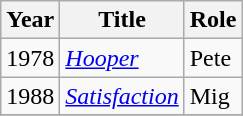<table class="wikitable plainrowheaders">
<tr>
<th>Year</th>
<th>Title</th>
<th>Role</th>
</tr>
<tr>
<td>1978</td>
<td><em><a href='#'>Hooper</a></em></td>
<td>Pete</td>
</tr>
<tr>
<td>1988</td>
<td><em><a href='#'>Satisfaction</a></em></td>
<td>Mig</td>
</tr>
<tr>
</tr>
</table>
